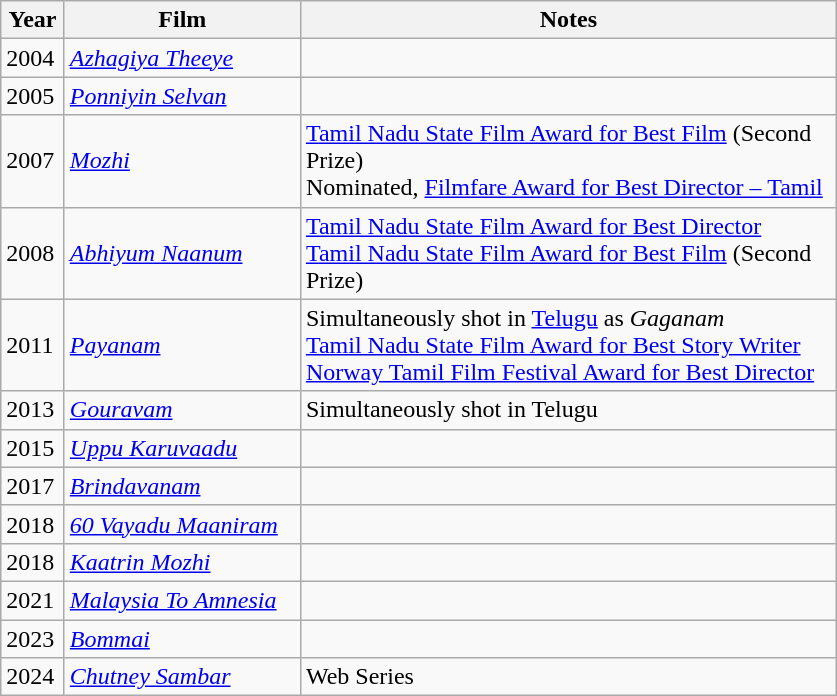<table class="wikitable sortable">
<tr>
<th rowspan="2" style="width:35px;">Year</th>
<th rowspan="2" style="width:150px;">Film</th>
<th rowspan="2"  style="text-align:center; width:350px;" class="unsortable">Notes</th>
</tr>
<tr>
</tr>
<tr>
<td>2004</td>
<td><em><a href='#'>Azhagiya Theeye</a></em></td>
<td></td>
</tr>
<tr>
<td>2005</td>
<td><em><a href='#'>Ponniyin Selvan</a></em></td>
<td></td>
</tr>
<tr>
<td>2007</td>
<td><em><a href='#'>Mozhi</a></em></td>
<td><a href='#'>Tamil Nadu State Film Award for Best Film</a> (Second Prize)<br> Nominated, <a href='#'>Filmfare Award for Best Director – Tamil</a></td>
</tr>
<tr>
<td>2008</td>
<td><em><a href='#'>Abhiyum Naanum</a></em></td>
<td><a href='#'>Tamil Nadu State Film Award for Best Director</a><br><a href='#'>Tamil Nadu State Film Award for Best Film</a> (Second Prize)</td>
</tr>
<tr>
<td>2011</td>
<td><em><a href='#'>Payanam</a></em></td>
<td>Simultaneously shot in <a href='#'>Telugu</a> as <em>Gaganam</em><br><a href='#'>Tamil Nadu State Film Award for Best Story Writer</a><br> <a href='#'>Norway Tamil Film Festival Award for Best Director</a></td>
</tr>
<tr>
<td>2013</td>
<td><em><a href='#'>Gouravam</a></em></td>
<td>Simultaneously shot in Telugu</td>
</tr>
<tr>
<td>2015</td>
<td><em><a href='#'>Uppu Karuvaadu</a></em></td>
<td></td>
</tr>
<tr>
<td>2017</td>
<td><em><a href='#'>Brindavanam</a></em></td>
<td></td>
</tr>
<tr>
<td>2018</td>
<td><em><a href='#'>60 Vayadu Maaniram</a></em></td>
<td></td>
</tr>
<tr>
<td>2018</td>
<td><em><a href='#'>Kaatrin Mozhi</a></em></td>
<td></td>
</tr>
<tr>
<td>2021</td>
<td><em><a href='#'>Malaysia To Amnesia</a></em></td>
<td></td>
</tr>
<tr>
<td>2023</td>
<td><em><a href='#'>Bommai</a></em></td>
<td></td>
</tr>
<tr>
<td>2024</td>
<td><em><a href='#'>Chutney Sambar</a></em></td>
<td>Web Series</td>
</tr>
</table>
